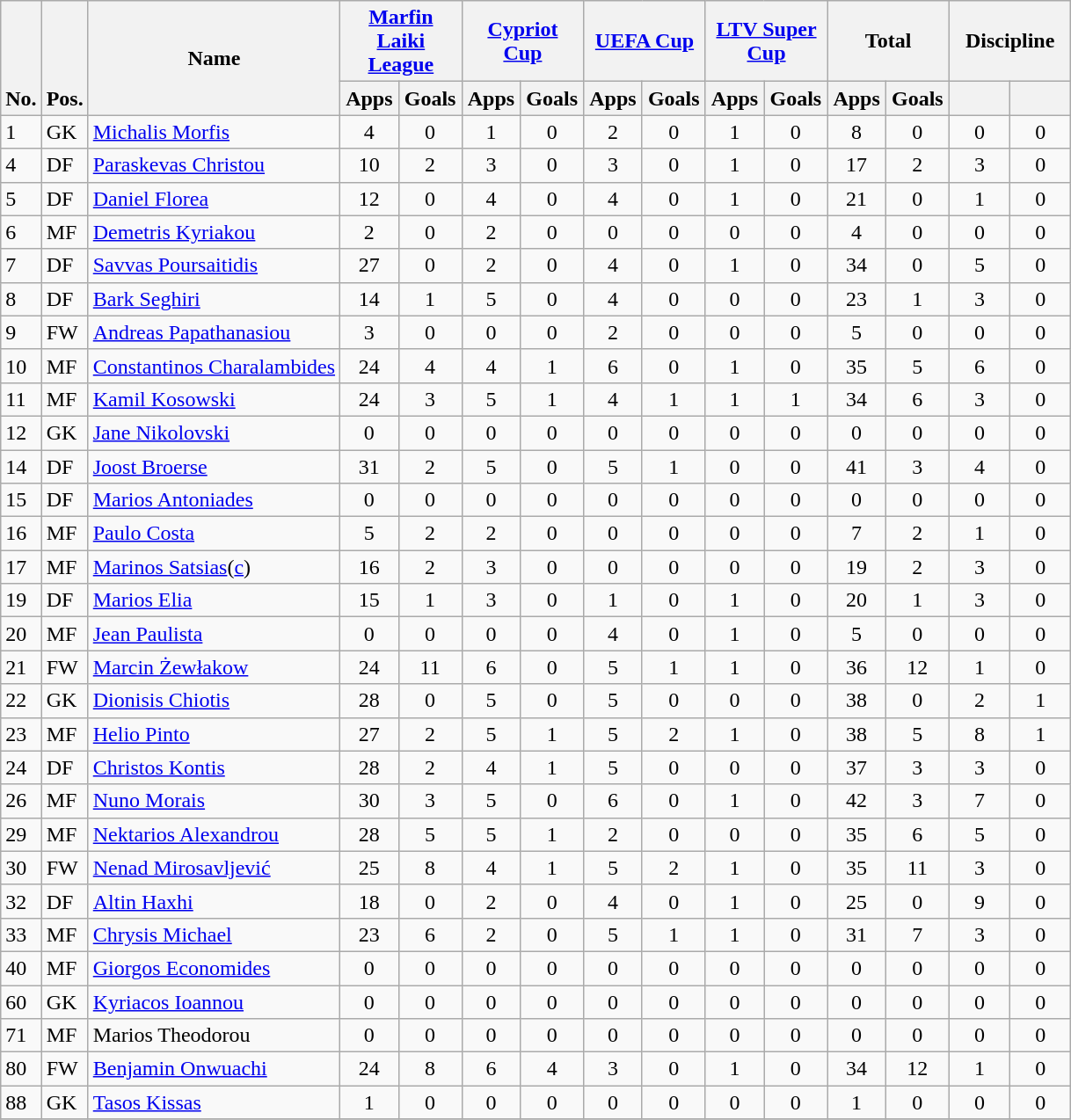<table class="wikitable" style="text-align:center">
<tr>
<th rowspan="2" valign="bottom">No.</th>
<th rowspan="2" valign="bottom">Pos.</th>
<th rowspan="2">Name</th>
<th colspan="2" width="85"><a href='#'>Marfin Laiki League</a></th>
<th colspan="2" width="85"><a href='#'>Cypriot Cup</a></th>
<th colspan="2" width="85"><a href='#'>UEFA Cup</a></th>
<th colspan="2" width="85"><a href='#'>LTV Super Cup</a></th>
<th colspan="2" width="85">Total</th>
<th colspan="2" width="85">Discipline</th>
</tr>
<tr>
<th>Apps</th>
<th>Goals</th>
<th>Apps</th>
<th>Goals</th>
<th>Apps</th>
<th>Goals</th>
<th>Apps</th>
<th>Goals</th>
<th>Apps</th>
<th>Goals</th>
<th></th>
<th></th>
</tr>
<tr>
<td align="left">1</td>
<td align="left">GK</td>
<td align="left"> <a href='#'>Michalis Morfis</a></td>
<td>4</td>
<td>0</td>
<td>1</td>
<td>0</td>
<td>2</td>
<td>0</td>
<td>1</td>
<td>0</td>
<td>8</td>
<td>0</td>
<td>0</td>
<td>0</td>
</tr>
<tr>
<td align="left">4</td>
<td align="left">DF</td>
<td align="left"> <a href='#'>Paraskevas Christou</a></td>
<td>10</td>
<td>2</td>
<td>3</td>
<td>0</td>
<td>3</td>
<td>0</td>
<td>1</td>
<td>0</td>
<td>17</td>
<td>2</td>
<td>3</td>
<td>0</td>
</tr>
<tr>
<td align="left">5</td>
<td align="left">DF</td>
<td align="left"> <a href='#'>Daniel Florea</a></td>
<td>12</td>
<td>0</td>
<td>4</td>
<td>0</td>
<td>4</td>
<td>0</td>
<td>1</td>
<td>0</td>
<td>21</td>
<td>0</td>
<td>1</td>
<td>0</td>
</tr>
<tr>
<td align="left">6</td>
<td align="left">MF</td>
<td align="left"> <a href='#'>Demetris Kyriakou</a></td>
<td>2</td>
<td>0</td>
<td>2</td>
<td>0</td>
<td>0</td>
<td>0</td>
<td>0</td>
<td>0</td>
<td>4</td>
<td>0</td>
<td>0</td>
<td>0</td>
</tr>
<tr>
<td align="left">7</td>
<td align="left">DF</td>
<td align="left"> <a href='#'>Savvas Poursaitidis</a></td>
<td>27</td>
<td>0</td>
<td>2</td>
<td>0</td>
<td>4</td>
<td>0</td>
<td>1</td>
<td>0</td>
<td>34</td>
<td>0</td>
<td>5</td>
<td>0</td>
</tr>
<tr>
<td align="left">8</td>
<td align="left">DF</td>
<td align="left"> <a href='#'>Bark Seghiri</a></td>
<td>14</td>
<td>1</td>
<td>5</td>
<td>0</td>
<td>4</td>
<td>0</td>
<td>0</td>
<td>0</td>
<td>23</td>
<td>1</td>
<td>3</td>
<td>0</td>
</tr>
<tr>
<td align="left">9</td>
<td align="left">FW</td>
<td align="left"> <a href='#'>Andreas Papathanasiou</a></td>
<td>3</td>
<td>0</td>
<td>0</td>
<td>0</td>
<td>2</td>
<td>0</td>
<td>0</td>
<td>0</td>
<td>5</td>
<td>0</td>
<td>0</td>
<td>0</td>
</tr>
<tr>
<td align="left">10</td>
<td align="left">MF</td>
<td align="left"> <a href='#'>Constantinos Charalambides</a></td>
<td>24</td>
<td>4</td>
<td>4</td>
<td>1</td>
<td>6</td>
<td>0</td>
<td>1</td>
<td>0</td>
<td>35</td>
<td>5</td>
<td>6</td>
<td>0</td>
</tr>
<tr>
<td align="left">11</td>
<td align="left">MF</td>
<td align="left"> <a href='#'>Kamil Kosowski</a></td>
<td>24</td>
<td>3</td>
<td>5</td>
<td>1</td>
<td>4</td>
<td>1</td>
<td>1</td>
<td>1</td>
<td>34</td>
<td>6</td>
<td>3</td>
<td>0</td>
</tr>
<tr>
<td align="left">12</td>
<td align="left">GK</td>
<td align="left"> <a href='#'>Jane Nikolovski</a></td>
<td>0</td>
<td>0</td>
<td>0</td>
<td>0</td>
<td>0</td>
<td>0</td>
<td>0</td>
<td>0</td>
<td>0</td>
<td>0</td>
<td>0</td>
<td>0</td>
</tr>
<tr>
<td align="left">14</td>
<td align="left">DF</td>
<td align="left"> <a href='#'>Joost Broerse</a></td>
<td>31</td>
<td>2</td>
<td>5</td>
<td>0</td>
<td>5</td>
<td>1</td>
<td>0</td>
<td>0</td>
<td>41</td>
<td>3</td>
<td>4</td>
<td>0</td>
</tr>
<tr>
<td align="left">15</td>
<td align="left">DF</td>
<td align="left"> <a href='#'>Marios Antoniades</a></td>
<td>0</td>
<td>0</td>
<td>0</td>
<td>0</td>
<td>0</td>
<td>0</td>
<td>0</td>
<td>0</td>
<td>0</td>
<td>0</td>
<td>0</td>
<td>0</td>
</tr>
<tr>
<td align="left">16</td>
<td align="left">MF</td>
<td align="left"> <a href='#'>Paulo Costa</a></td>
<td>5</td>
<td>2</td>
<td>2</td>
<td>0</td>
<td>0</td>
<td>0</td>
<td>0</td>
<td>0</td>
<td>7</td>
<td>2</td>
<td>1</td>
<td>0</td>
</tr>
<tr>
<td align="left">17</td>
<td align="left">MF</td>
<td align="left"> <a href='#'>Marinos Satsias</a>(<a href='#'>c</a>)</td>
<td>16</td>
<td>2</td>
<td>3</td>
<td>0</td>
<td>0</td>
<td>0</td>
<td>0</td>
<td>0</td>
<td>19</td>
<td>2</td>
<td>3</td>
<td>0</td>
</tr>
<tr>
<td align="left">19</td>
<td align="left">DF</td>
<td align="left"> <a href='#'>Marios Elia</a></td>
<td>15</td>
<td>1</td>
<td>3</td>
<td>0</td>
<td>1</td>
<td>0</td>
<td>1</td>
<td>0</td>
<td>20</td>
<td>1</td>
<td>3</td>
<td>0</td>
</tr>
<tr>
<td align="left">20</td>
<td align="left">MF</td>
<td align="left"> <a href='#'>Jean Paulista</a></td>
<td>0</td>
<td>0</td>
<td>0</td>
<td>0</td>
<td>4</td>
<td>0</td>
<td>1</td>
<td>0</td>
<td>5</td>
<td>0</td>
<td>0</td>
<td>0</td>
</tr>
<tr>
<td align="left">21</td>
<td align="left">FW</td>
<td align="left"> <a href='#'>Marcin Żewłakow</a></td>
<td>24</td>
<td>11</td>
<td>6</td>
<td>0</td>
<td>5</td>
<td>1</td>
<td>1</td>
<td>0</td>
<td>36</td>
<td>12</td>
<td>1</td>
<td>0</td>
</tr>
<tr>
<td align="left">22</td>
<td align="left">GK</td>
<td align="left"> <a href='#'>Dionisis Chiotis</a></td>
<td>28</td>
<td>0</td>
<td>5</td>
<td>0</td>
<td>5</td>
<td>0</td>
<td>0</td>
<td>0</td>
<td>38</td>
<td>0</td>
<td>2</td>
<td>1</td>
</tr>
<tr>
<td align="left">23</td>
<td align="left">MF</td>
<td align="left"> <a href='#'>Helio Pinto</a></td>
<td>27</td>
<td>2</td>
<td>5</td>
<td>1</td>
<td>5</td>
<td>2</td>
<td>1</td>
<td>0</td>
<td>38</td>
<td>5</td>
<td>8</td>
<td>1</td>
</tr>
<tr>
<td align="left">24</td>
<td align="left">DF</td>
<td align="left"> <a href='#'>Christos Kontis</a></td>
<td>28</td>
<td>2</td>
<td>4</td>
<td>1</td>
<td>5</td>
<td>0</td>
<td>0</td>
<td>0</td>
<td>37</td>
<td>3</td>
<td>3</td>
<td>0</td>
</tr>
<tr>
<td align="left">26</td>
<td align="left">MF</td>
<td align="left"> <a href='#'>Nuno Morais</a></td>
<td>30</td>
<td>3</td>
<td>5</td>
<td>0</td>
<td>6</td>
<td>0</td>
<td>1</td>
<td>0</td>
<td>42</td>
<td>3</td>
<td>7</td>
<td>0</td>
</tr>
<tr>
<td align="left">29</td>
<td align="left">MF</td>
<td align="left"> <a href='#'>Nektarios Alexandrou</a></td>
<td>28</td>
<td>5</td>
<td>5</td>
<td>1</td>
<td>2</td>
<td>0</td>
<td>0</td>
<td>0</td>
<td>35</td>
<td>6</td>
<td>5</td>
<td>0</td>
</tr>
<tr>
<td align="left">30</td>
<td align="left">FW</td>
<td align="left"> <a href='#'>Nenad Mirosavljević</a></td>
<td>25</td>
<td>8</td>
<td>4</td>
<td>1</td>
<td>5</td>
<td>2</td>
<td>1</td>
<td>0</td>
<td>35</td>
<td>11</td>
<td>3</td>
<td>0</td>
</tr>
<tr>
<td align="left">32</td>
<td align="left">DF</td>
<td align="left"> <a href='#'>Altin Haxhi</a></td>
<td>18</td>
<td>0</td>
<td>2</td>
<td>0</td>
<td>4</td>
<td>0</td>
<td>1</td>
<td>0</td>
<td>25</td>
<td>0</td>
<td>9</td>
<td>0</td>
</tr>
<tr>
<td align="left">33</td>
<td align="left">MF</td>
<td align="left"> <a href='#'>Chrysis Michael</a></td>
<td>23</td>
<td>6</td>
<td>2</td>
<td>0</td>
<td>5</td>
<td>1</td>
<td>1</td>
<td>0</td>
<td>31</td>
<td>7</td>
<td>3</td>
<td>0</td>
</tr>
<tr>
<td align="left">40</td>
<td align="left">MF</td>
<td align="left"> <a href='#'>Giorgos Economides</a></td>
<td>0</td>
<td>0</td>
<td>0</td>
<td>0</td>
<td>0</td>
<td>0</td>
<td>0</td>
<td>0</td>
<td>0</td>
<td>0</td>
<td>0</td>
<td>0</td>
</tr>
<tr>
<td align="left">60</td>
<td align="left">GK</td>
<td align="left"> <a href='#'>Kyriacos Ioannou</a></td>
<td>0</td>
<td>0</td>
<td>0</td>
<td>0</td>
<td>0</td>
<td>0</td>
<td>0</td>
<td>0</td>
<td>0</td>
<td>0</td>
<td>0</td>
<td>0</td>
</tr>
<tr>
<td align="left">71</td>
<td align="left">MF</td>
<td align="left"> Marios Theodorou</td>
<td>0</td>
<td>0</td>
<td>0</td>
<td>0</td>
<td>0</td>
<td>0</td>
<td>0</td>
<td>0</td>
<td>0</td>
<td>0</td>
<td>0</td>
<td>0</td>
</tr>
<tr>
<td align="left">80</td>
<td align="left">FW</td>
<td align="left"> <a href='#'>Benjamin Onwuachi</a></td>
<td>24</td>
<td>8</td>
<td>6</td>
<td>4</td>
<td>3</td>
<td>0</td>
<td>1</td>
<td>0</td>
<td>34</td>
<td>12</td>
<td>1</td>
<td>0</td>
</tr>
<tr>
<td align="left">88</td>
<td align="left">GK</td>
<td align="left"> <a href='#'>Tasos Kissas</a></td>
<td>1</td>
<td>0</td>
<td>0</td>
<td>0</td>
<td>0</td>
<td>0</td>
<td>0</td>
<td>0</td>
<td>1</td>
<td>0</td>
<td>0</td>
<td>0</td>
</tr>
<tr>
</tr>
</table>
